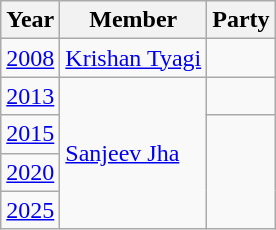<table class="wikitable">
<tr>
<th>Year</th>
<th>Member</th>
<th colspan="2">Party</th>
</tr>
<tr>
<td><a href='#'>2008</a></td>
<td><a href='#'>Krishan Tyagi</a></td>
<td></td>
</tr>
<tr>
<td><a href='#'>2013</a></td>
<td rowspan="4"><a href='#'>Sanjeev Jha</a></td>
<td></td>
</tr>
<tr>
<td><a href='#'>2015</a></td>
</tr>
<tr>
<td><a href='#'>2020</a></td>
</tr>
<tr>
<td><a href='#'>2025</a></td>
</tr>
</table>
